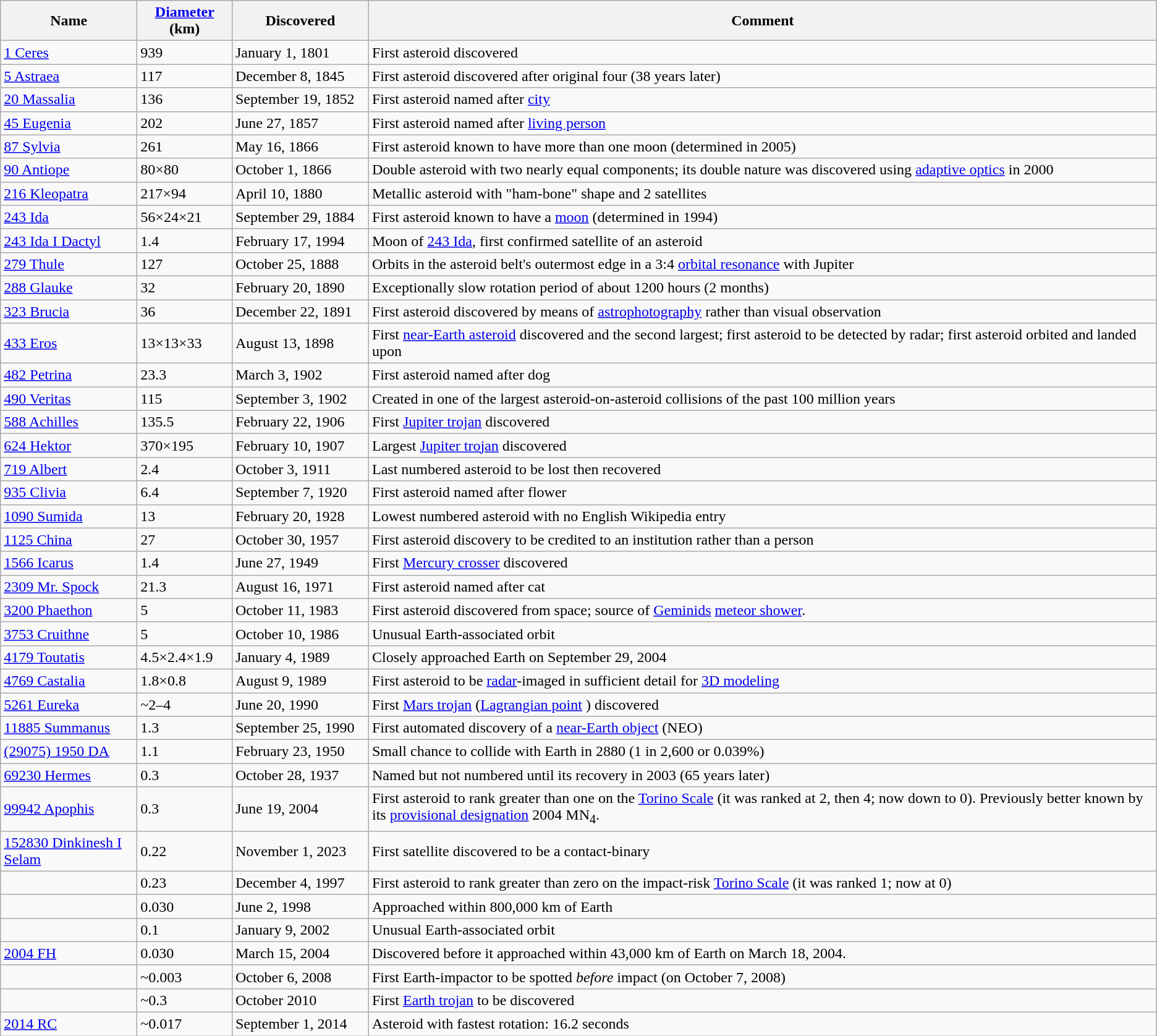<table class="wikitable">
<tr>
<th width=140>Name</th>
<th><a href='#'>Diameter</a> (km)</th>
<th width=140>Discovered</th>
<th>Comment</th>
</tr>
<tr>
<td><a href='#'>1 Ceres</a></td>
<td>939</td>
<td>January 1, 1801</td>
<td>First asteroid discovered</td>
</tr>
<tr>
<td><a href='#'>5 Astraea</a></td>
<td>117</td>
<td>December 8, 1845</td>
<td>First asteroid discovered after original four (38 years later)</td>
</tr>
<tr>
<td><a href='#'>20 Massalia</a></td>
<td>136</td>
<td>September 19, 1852</td>
<td>First asteroid named after <a href='#'>city</a></td>
</tr>
<tr>
<td><a href='#'>45 Eugenia</a></td>
<td>202</td>
<td>June 27, 1857</td>
<td>First asteroid named after <a href='#'>living person</a></td>
</tr>
<tr>
<td><a href='#'>87 Sylvia</a></td>
<td>261</td>
<td>May 16, 1866</td>
<td>First asteroid known to have more than one moon (determined in 2005)</td>
</tr>
<tr>
<td><a href='#'>90 Antiope</a></td>
<td>80×80</td>
<td>October 1, 1866</td>
<td>Double asteroid with two nearly equal components; its double nature was discovered using <a href='#'>adaptive optics</a> in 2000</td>
</tr>
<tr>
<td><a href='#'>216 Kleopatra</a></td>
<td>217×94</td>
<td>April 10, 1880</td>
<td>Metallic asteroid with "ham-bone" shape and 2 satellites</td>
</tr>
<tr>
<td><a href='#'>243 Ida</a></td>
<td>56×24×21</td>
<td>September 29, 1884</td>
<td>First asteroid known to have a <a href='#'>moon</a> (determined in 1994)</td>
</tr>
<tr>
<td><a href='#'>243 Ida I Dactyl</a></td>
<td>1.4</td>
<td>February 17, 1994</td>
<td>Moon of <a href='#'>243 Ida</a>, first confirmed satellite of an asteroid</td>
</tr>
<tr>
<td><a href='#'>279 Thule</a></td>
<td>127</td>
<td>October 25, 1888</td>
<td>Orbits in the asteroid belt's outermost edge in a 3:4 <a href='#'>orbital resonance</a> with Jupiter</td>
</tr>
<tr>
<td><a href='#'>288 Glauke</a></td>
<td>32</td>
<td>February 20, 1890</td>
<td>Exceptionally slow rotation period of about 1200 hours (2 months)</td>
</tr>
<tr>
<td><a href='#'>323 Brucia</a></td>
<td>36</td>
<td>December 22, 1891</td>
<td>First asteroid discovered by means of <a href='#'>astrophotography</a> rather than visual observation</td>
</tr>
<tr>
<td><a href='#'>433 Eros</a></td>
<td>13×13×33</td>
<td>August 13, 1898</td>
<td>First <a href='#'>near-Earth asteroid</a> discovered and the second largest; first asteroid to be detected by radar; first asteroid orbited and landed upon</td>
</tr>
<tr>
<td><a href='#'>482 Petrina</a></td>
<td>23.3</td>
<td>March 3, 1902</td>
<td>First asteroid named after dog</td>
</tr>
<tr>
<td><a href='#'>490 Veritas</a></td>
<td>115</td>
<td>September 3, 1902</td>
<td>Created in one of the largest asteroid-on-asteroid collisions of the past 100 million years</td>
</tr>
<tr>
<td><a href='#'>588 Achilles</a></td>
<td>135.5</td>
<td>February 22, 1906</td>
<td>First <a href='#'>Jupiter trojan</a> discovered</td>
</tr>
<tr>
<td><a href='#'>624 Hektor</a></td>
<td>370×195</td>
<td>February 10, 1907</td>
<td>Largest <a href='#'>Jupiter trojan</a> discovered</td>
</tr>
<tr>
<td><a href='#'>719 Albert</a></td>
<td>2.4</td>
<td>October 3, 1911</td>
<td>Last numbered asteroid to be lost then recovered</td>
</tr>
<tr>
<td><a href='#'>935 Clivia</a></td>
<td>6.4</td>
<td>September 7, 1920</td>
<td>First asteroid named after flower</td>
</tr>
<tr>
<td><a href='#'>1090 Sumida</a></td>
<td>13</td>
<td>February 20, 1928</td>
<td>Lowest numbered asteroid with no English Wikipedia entry</td>
</tr>
<tr>
<td><a href='#'>1125 China</a></td>
<td>27</td>
<td>October 30, 1957</td>
<td>First asteroid discovery to be credited to an institution rather than a person</td>
</tr>
<tr>
<td><a href='#'>1566 Icarus</a></td>
<td>1.4</td>
<td>June 27, 1949</td>
<td>First <a href='#'>Mercury crosser</a> discovered</td>
</tr>
<tr>
<td><a href='#'>2309 Mr. Spock</a></td>
<td>21.3</td>
<td>August 16, 1971</td>
<td>First asteroid named after cat</td>
</tr>
<tr>
<td><a href='#'>3200 Phaethon</a></td>
<td>5</td>
<td>October 11, 1983</td>
<td>First asteroid discovered from space; source of <a href='#'>Geminids</a> <a href='#'>meteor shower</a>.</td>
</tr>
<tr>
<td><a href='#'>3753 Cruithne</a></td>
<td>5</td>
<td>October 10, 1986</td>
<td>Unusual Earth-associated orbit</td>
</tr>
<tr>
<td><a href='#'>4179 Toutatis</a></td>
<td>4.5×2.4×1.9</td>
<td>January 4, 1989</td>
<td>Closely approached Earth on September 29, 2004</td>
</tr>
<tr>
<td><a href='#'>4769 Castalia</a></td>
<td>1.8×0.8</td>
<td>August 9, 1989</td>
<td>First asteroid to be <a href='#'>radar</a>-imaged in sufficient detail for <a href='#'>3D modeling</a></td>
</tr>
<tr>
<td><a href='#'>5261 Eureka</a></td>
<td>~2–4</td>
<td>June 20, 1990</td>
<td>First <a href='#'>Mars trojan</a> (<a href='#'>Lagrangian point</a> ) discovered</td>
</tr>
<tr>
<td><a href='#'>11885 Summanus</a></td>
<td>1.3</td>
<td>September 25, 1990</td>
<td>First automated discovery of a <a href='#'>near-Earth object</a> (NEO)</td>
</tr>
<tr>
<td><a href='#'>(29075) 1950 DA</a></td>
<td>1.1</td>
<td>February 23, 1950</td>
<td>Small chance to collide with Earth in 2880 (1 in 2,600 or 0.039%)</td>
</tr>
<tr>
<td><a href='#'>69230 Hermes</a></td>
<td>0.3</td>
<td>October 28, 1937</td>
<td>Named but not numbered until its recovery in 2003 (65 years later)</td>
</tr>
<tr>
<td><a href='#'>99942 Apophis</a></td>
<td>0.3</td>
<td>June 19, 2004</td>
<td>First asteroid to rank greater than one on the <a href='#'>Torino Scale</a> (it was ranked at 2, then 4; now down to 0). Previously better known by its <a href='#'>provisional designation</a> 2004 MN<sub>4</sub>.</td>
</tr>
<tr>
<td><a href='#'>152830 Dinkinesh I Selam</a></td>
<td>0.22</td>
<td>November 1, 2023</td>
<td>First satellite discovered to be a contact-binary</td>
</tr>
<tr>
<td></td>
<td>0.23</td>
<td>December 4, 1997</td>
<td>First asteroid to rank greater than zero on the impact-risk <a href='#'>Torino Scale</a> (it was ranked 1; now at 0)</td>
</tr>
<tr>
<td></td>
<td>0.030</td>
<td>June 2, 1998</td>
<td>Approached within 800,000 km of Earth</td>
</tr>
<tr>
<td></td>
<td>0.1</td>
<td>January 9, 2002</td>
<td>Unusual Earth-associated orbit</td>
</tr>
<tr>
<td><a href='#'>2004 FH</a></td>
<td>0.030</td>
<td>March 15, 2004</td>
<td>Discovered before it approached within 43,000 km of Earth on March 18, 2004.</td>
</tr>
<tr>
<td></td>
<td>~0.003</td>
<td>October 6, 2008</td>
<td>First Earth-impactor to be spotted <em>before</em> impact (on October 7, 2008)</td>
</tr>
<tr>
<td></td>
<td>~0.3</td>
<td>October 2010</td>
<td>First <a href='#'>Earth trojan</a> to be discovered</td>
</tr>
<tr>
<td><a href='#'>2014 RC</a></td>
<td>~0.017</td>
<td>September 1, 2014</td>
<td>Asteroid with fastest rotation: 16.2 seconds</td>
</tr>
</table>
